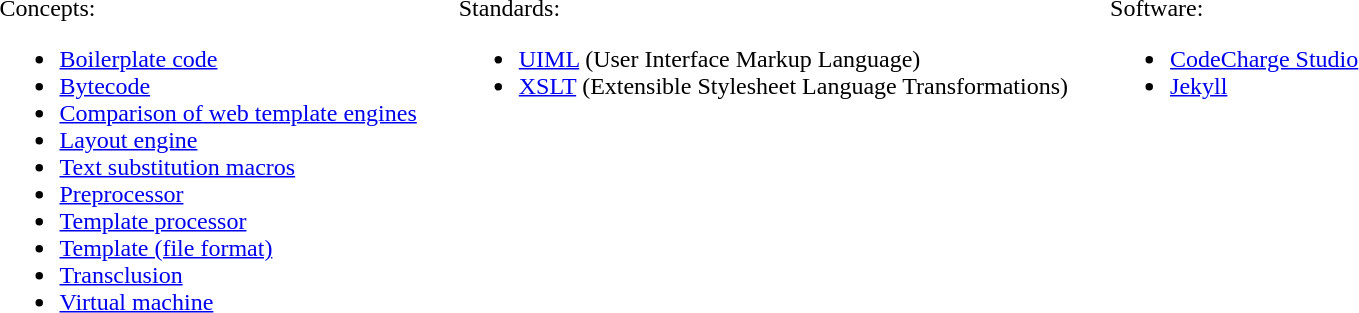<table>
<tr>
<td>Concepts:<br><ul><li><a href='#'>Boilerplate code</a></li><li><a href='#'>Bytecode</a></li><li><a href='#'>Comparison of web template engines</a></li><li><a href='#'>Layout engine</a></li><li><a href='#'>Text substitution macros</a></li><li><a href='#'>Preprocessor</a></li><li><a href='#'>Template processor</a></li><li><a href='#'>Template (file format)</a></li><li><a href='#'>Transclusion</a></li><li><a href='#'>Virtual machine</a></li></ul></td>
<td>     </td>
<td valign="top">Standards:<br><ul><li><a href='#'>UIML</a> (User Interface Markup Language)</li><li><a href='#'>XSLT</a> (Extensible Stylesheet Language Transformations)</li></ul></td>
<td>     </td>
<td valign="top">Software:<br><ul><li><a href='#'>CodeCharge Studio</a></li><li><a href='#'>Jekyll</a></li></ul></td>
</tr>
</table>
